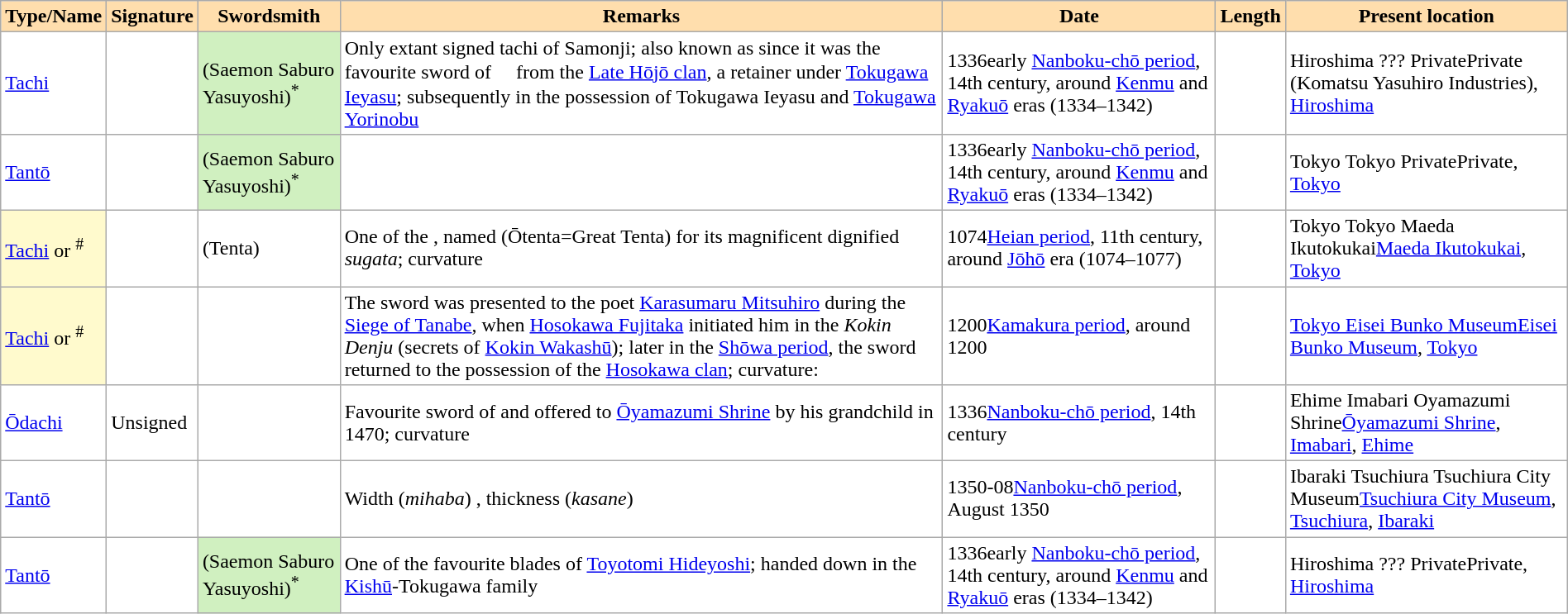<table class="wikitable" style="width:100%; background:#fff;">
<tr>
<th style="background:#ffdead;">Type/Name</th>
<th style="background:#ffdead;">Signature</th>
<th style="background:#ffdead;">Swordsmith</th>
<th style="background:#ffdead;">Remarks</th>
<th style="background:#ffdead;">Date</th>
<th style="background:#ffdead;">Length</th>
<th style="background:#ffdead;">Present location</th>
</tr>
<tr>
<td><a href='#'>Tachi</a></td>
<td></td>
<td style="background:#d0f0c0;"> (Saemon Saburo Yasuyoshi)<sup>*</sup></td>
<td>Only extant signed tachi of Samonji; also known as  since it was the favourite sword of 　from the <a href='#'>Late Hōjō clan</a>, a retainer under <a href='#'>Tokugawa Ieyasu</a>; subsequently in the possession of Tokugawa Ieyasu and <a href='#'>Tokugawa Yorinobu</a></td>
<td><span>1336</span>early <a href='#'>Nanboku-chō period</a>, 14th century, around <a href='#'>Kenmu</a> and <a href='#'>Ryakuō</a> eras (1334–1342)</td>
<td></td>
<td><span>Hiroshima ??? Private</span>Private (Komatsu Yasuhiro Industries), <a href='#'>Hiroshima</a></td>
</tr>
<tr>
<td><a href='#'>Tantō</a></td>
<td></td>
<td style="background:#d0f0c0;"> (Saemon Saburo Yasuyoshi)<sup>*</sup></td>
<td></td>
<td><span>1336</span>early <a href='#'>Nanboku-chō period</a>, 14th century, around <a href='#'>Kenmu</a> and <a href='#'>Ryakuō</a> eras (1334–1342)</td>
<td></td>
<td><span>Tokyo Tokyo Private</span>Private, <a href='#'>Tokyo</a></td>
</tr>
<tr>
<td style="background:LemonChiffon;"><a href='#'>Tachi</a> or <sup>#</sup></td>
<td></td>
<td> (Tenta)</td>
<td>One of the , named (Ōtenta=Great Tenta) for its magnificent dignified <em>sugata</em>; curvature </td>
<td><span>1074</span><a href='#'>Heian period</a>, 11th century, around <a href='#'>Jōhō</a> era (1074–1077)</td>
<td></td>
<td><span>Tokyo Tokyo Maeda Ikutokukai</span><a href='#'>Maeda Ikutokukai</a>, <a href='#'>Tokyo</a></td>
</tr>
<tr>
<td style="background:LemonChiffon;"><a href='#'>Tachi</a> or <sup>#</sup></td>
<td></td>
<td></td>
<td>The sword was presented to the poet <a href='#'>Karasumaru Mitsuhiro</a> during the <a href='#'>Siege of Tanabe</a>, when <a href='#'>Hosokawa Fujitaka</a> initiated him in the <em>Kokin Denju</em> (secrets of <a href='#'>Kokin Wakashū</a>); later in the <a href='#'>Shōwa period</a>, the sword returned to the possession of the <a href='#'>Hosokawa clan</a>; curvature: </td>
<td><span>1200</span><a href='#'>Kamakura period</a>, around 1200</td>
<td></td>
<td><span><a href='#'>Tokyo Eisei Bunko Museum</a></span><a href='#'>Eisei Bunko Museum</a>, <a href='#'>Tokyo</a></td>
</tr>
<tr>
<td><a href='#'>Ōdachi</a></td>
<td>Unsigned</td>
<td></td>
<td>Favourite sword of  and offered to <a href='#'>Ōyamazumi Shrine</a> by his grandchild  in 1470; curvature </td>
<td><span>1336</span><a href='#'>Nanboku-chō period</a>, 14th century</td>
<td></td>
<td><span>Ehime Imabari Oyamazumi Shrine</span><a href='#'>Ōyamazumi Shrine</a>, <a href='#'>Imabari</a>, <a href='#'>Ehime</a></td>
</tr>
<tr>
<td><a href='#'>Tantō</a></td>
<td></td>
<td></td>
<td>Width (<em>mihaba</em>) , thickness (<em>kasane</em>) </td>
<td><span>1350-08</span><a href='#'>Nanboku-chō period</a>, August 1350</td>
<td></td>
<td><span>Ibaraki Tsuchiura Tsuchiura City Museum</span><a href='#'>Tsuchiura City Museum</a>, <a href='#'>Tsuchiura</a>, <a href='#'>Ibaraki</a></td>
</tr>
<tr>
<td><a href='#'>Tantō</a></td>
<td></td>
<td style="background:#d0f0c0;"> (Saemon Saburo Yasuyoshi)<sup>*</sup></td>
<td>One of the favourite blades of <a href='#'>Toyotomi Hideyoshi</a>; handed down in the <a href='#'>Kishū</a>-Tokugawa family</td>
<td><span>1336</span>early <a href='#'>Nanboku-chō period</a>, 14th century, around <a href='#'>Kenmu</a> and <a href='#'>Ryakuō</a> eras (1334–1342)</td>
<td></td>
<td><span>Hiroshima ??? Private</span>Private, <a href='#'>Hiroshima</a></td>
</tr>
</table>
